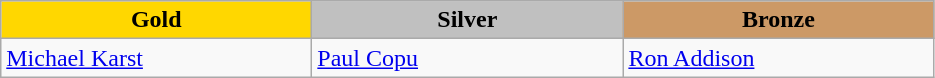<table class="wikitable" style="text-align:left">
<tr align="center">
<td width=200 bgcolor=gold><strong>Gold</strong></td>
<td width=200 bgcolor=silver><strong>Silver</strong></td>
<td width=200 bgcolor=CC9966><strong>Bronze</strong></td>
</tr>
<tr>
<td><a href='#'>Michael Karst</a><br><em></em></td>
<td><a href='#'>Paul Copu</a><br><em></em></td>
<td><a href='#'>Ron Addison</a><br><em></em></td>
</tr>
</table>
